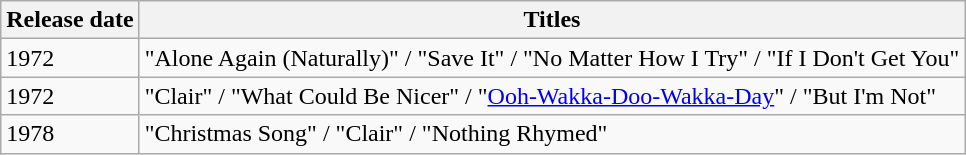<table class="wikitable">
<tr>
<th>Release date</th>
<th>Titles</th>
</tr>
<tr>
<td>1972</td>
<td>"Alone Again (Naturally)" / "Save It" / "No Matter How I Try" / "If I Don't Get You"</td>
</tr>
<tr>
<td>1972</td>
<td>"Clair" / "What Could Be Nicer" / "<a href='#'>Ooh-Wakka-Doo-Wakka-Day</a>" / "But I'm Not"</td>
</tr>
<tr>
<td>1978</td>
<td>"Christmas Song" / "Clair" / "Nothing Rhymed"</td>
</tr>
</table>
